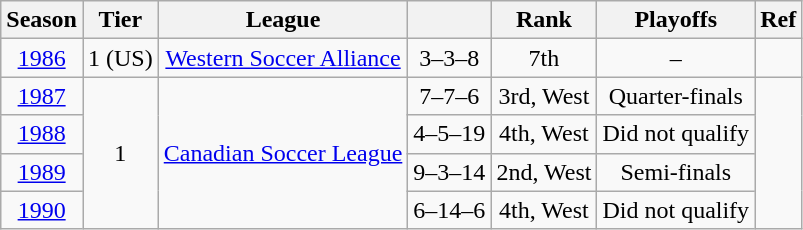<table class="wikitable" style="text-align: center;">
<tr>
<th>Season</th>
<th>Tier</th>
<th>League</th>
<th></th>
<th>Rank</th>
<th>Playoffs</th>
<th>Ref</th>
</tr>
<tr>
<td><a href='#'>1986</a></td>
<td>1 (US)</td>
<td><a href='#'>Western Soccer Alliance</a></td>
<td>3–3–8</td>
<td>7th</td>
<td>–</td>
<td></td>
</tr>
<tr>
<td><a href='#'>1987</a></td>
<td rowspan="4">1</td>
<td rowspan="4"><a href='#'>Canadian Soccer League</a></td>
<td>7–7–6</td>
<td>3rd, West</td>
<td>Quarter-finals</td>
<td rowspan="4"></td>
</tr>
<tr>
<td><a href='#'>1988</a></td>
<td>4–5–19</td>
<td>4th, West</td>
<td>Did not qualify</td>
</tr>
<tr>
<td><a href='#'>1989</a></td>
<td>9–3–14</td>
<td>2nd, West</td>
<td>Semi-finals</td>
</tr>
<tr>
<td><a href='#'>1990</a></td>
<td>6–14–6</td>
<td>4th, West</td>
<td>Did not qualify</td>
</tr>
</table>
